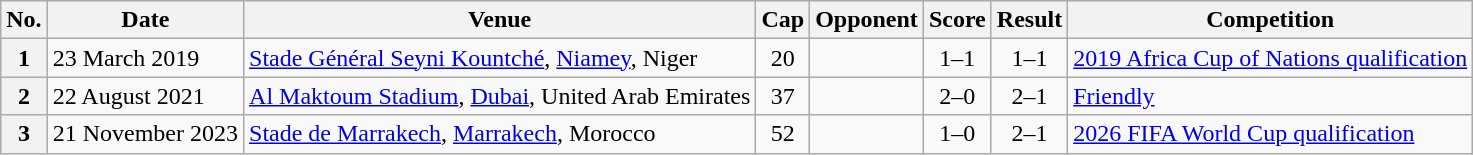<table class="wikitable sortable plainrowheaders">
<tr>
<th scope=col>No.</th>
<th scope=col data-sort-type=date>Date</th>
<th scope=col>Venue</th>
<th scope=col>Cap</th>
<th scope=col>Opponent</th>
<th scope=col>Score</th>
<th scope=col>Result</th>
<th scope=col>Competition</th>
</tr>
<tr>
<th scope=row>1</th>
<td>23 March 2019</td>
<td><a href='#'>Stade Général Seyni Kountché</a>, <a href='#'>Niamey</a>, Niger</td>
<td align=center>20</td>
<td></td>
<td align=center>1–1</td>
<td align=center>1–1</td>
<td><a href='#'>2019 Africa Cup of Nations qualification</a></td>
</tr>
<tr>
<th scope=row>2</th>
<td>22 August 2021</td>
<td><a href='#'>Al Maktoum Stadium</a>, <a href='#'>Dubai</a>, United Arab Emirates</td>
<td align=center>37</td>
<td></td>
<td align=center>2–0</td>
<td align=center>2–1</td>
<td><a href='#'>Friendly</a></td>
</tr>
<tr>
<th scope=row>3</th>
<td>21 November 2023</td>
<td><a href='#'>Stade de Marrakech</a>, <a href='#'>Marrakech</a>, Morocco</td>
<td align=center>52</td>
<td></td>
<td align=center>1–0</td>
<td align=center>2–1</td>
<td><a href='#'>2026 FIFA World Cup qualification</a></td>
</tr>
</table>
